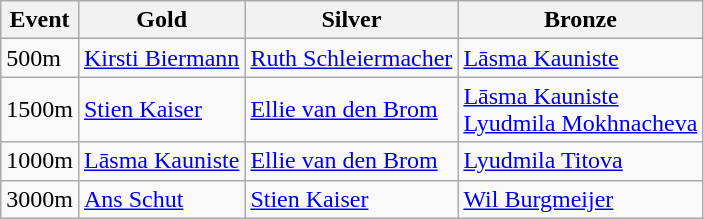<table class="wikitable">
<tr>
<th>Event</th>
<th>Gold<br></th>
<th>Silver<br></th>
<th>Bronze<br></th>
</tr>
<tr>
<td>500m</td>
<td><a href='#'>Kirsti Biermann</a></td>
<td><a href='#'>Ruth Schleiermacher</a></td>
<td><a href='#'>Lāsma Kauniste</a></td>
</tr>
<tr>
<td>1500m</td>
<td><a href='#'>Stien Kaiser</a></td>
<td><a href='#'>Ellie van den Brom</a></td>
<td><a href='#'>Lāsma Kauniste</a><br><a href='#'>Lyudmila Mokhnacheva</a></td>
</tr>
<tr>
<td>1000m</td>
<td><a href='#'>Lāsma Kauniste</a></td>
<td><a href='#'>Ellie van den Brom</a></td>
<td><a href='#'>Lyudmila Titova</a></td>
</tr>
<tr>
<td>3000m</td>
<td><a href='#'>Ans Schut</a></td>
<td><a href='#'>Stien Kaiser</a></td>
<td><a href='#'>Wil Burgmeijer</a></td>
</tr>
</table>
